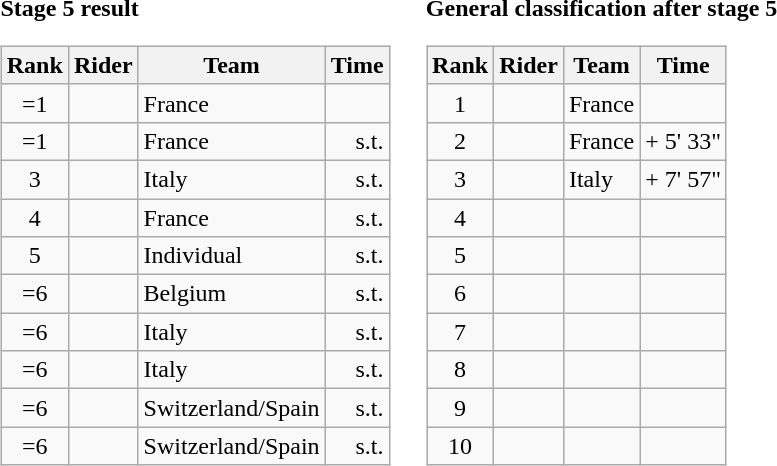<table>
<tr>
<td><strong>Stage 5 result</strong><br><table class="wikitable">
<tr>
<th scope="col">Rank</th>
<th scope="col">Rider</th>
<th scope="col">Team</th>
<th scope="col">Time</th>
</tr>
<tr>
<td style="text-align:center;">=1</td>
<td></td>
<td>France</td>
<td style="text-align:right;"></td>
</tr>
<tr>
<td style="text-align:center;">=1</td>
<td></td>
<td>France</td>
<td style="text-align:right;">s.t.</td>
</tr>
<tr>
<td style="text-align:center;">3</td>
<td></td>
<td>Italy</td>
<td style="text-align:right;">s.t.</td>
</tr>
<tr>
<td style="text-align:center;">4</td>
<td></td>
<td>France</td>
<td style="text-align:right;">s.t.</td>
</tr>
<tr>
<td style="text-align:center;">5</td>
<td></td>
<td>Individual</td>
<td style="text-align:right;">s.t.</td>
</tr>
<tr>
<td style="text-align:center;">=6</td>
<td></td>
<td>Belgium</td>
<td style="text-align:right;">s.t.</td>
</tr>
<tr>
<td style="text-align:center;">=6</td>
<td></td>
<td>Italy</td>
<td style="text-align:right;">s.t.</td>
</tr>
<tr>
<td style="text-align:center;">=6</td>
<td></td>
<td>Italy</td>
<td style="text-align:right;">s.t.</td>
</tr>
<tr>
<td style="text-align:center;">=6</td>
<td></td>
<td>Switzerland/Spain</td>
<td style="text-align:right;">s.t.</td>
</tr>
<tr>
<td style="text-align:center;">=6</td>
<td></td>
<td>Switzerland/Spain</td>
<td style="text-align:right;">s.t.</td>
</tr>
</table>
</td>
<td></td>
<td><strong>General classification after stage 5</strong><br><table class="wikitable">
<tr>
<th scope="col">Rank</th>
<th scope="col">Rider</th>
<th scope="col">Team</th>
<th scope="col">Time</th>
</tr>
<tr>
<td style="text-align:center;">1</td>
<td></td>
<td>France</td>
<td style="text-align:right;"></td>
</tr>
<tr>
<td style="text-align:center;">2</td>
<td></td>
<td>France</td>
<td style="text-align:right;">+ 5' 33"</td>
</tr>
<tr>
<td style="text-align:center;">3</td>
<td></td>
<td>Italy</td>
<td style="text-align:right;">+ 7' 57"</td>
</tr>
<tr>
<td style="text-align:center;">4</td>
<td></td>
<td></td>
<td></td>
</tr>
<tr>
<td style="text-align:center;">5</td>
<td></td>
<td></td>
<td></td>
</tr>
<tr>
<td style="text-align:center;">6</td>
<td></td>
<td></td>
<td></td>
</tr>
<tr>
<td style="text-align:center;">7</td>
<td></td>
<td></td>
<td></td>
</tr>
<tr>
<td style="text-align:center;">8</td>
<td></td>
<td></td>
<td></td>
</tr>
<tr>
<td style="text-align:center;">9</td>
<td></td>
<td></td>
<td></td>
</tr>
<tr>
<td style="text-align:center;">10</td>
<td></td>
<td></td>
<td></td>
</tr>
</table>
</td>
</tr>
</table>
